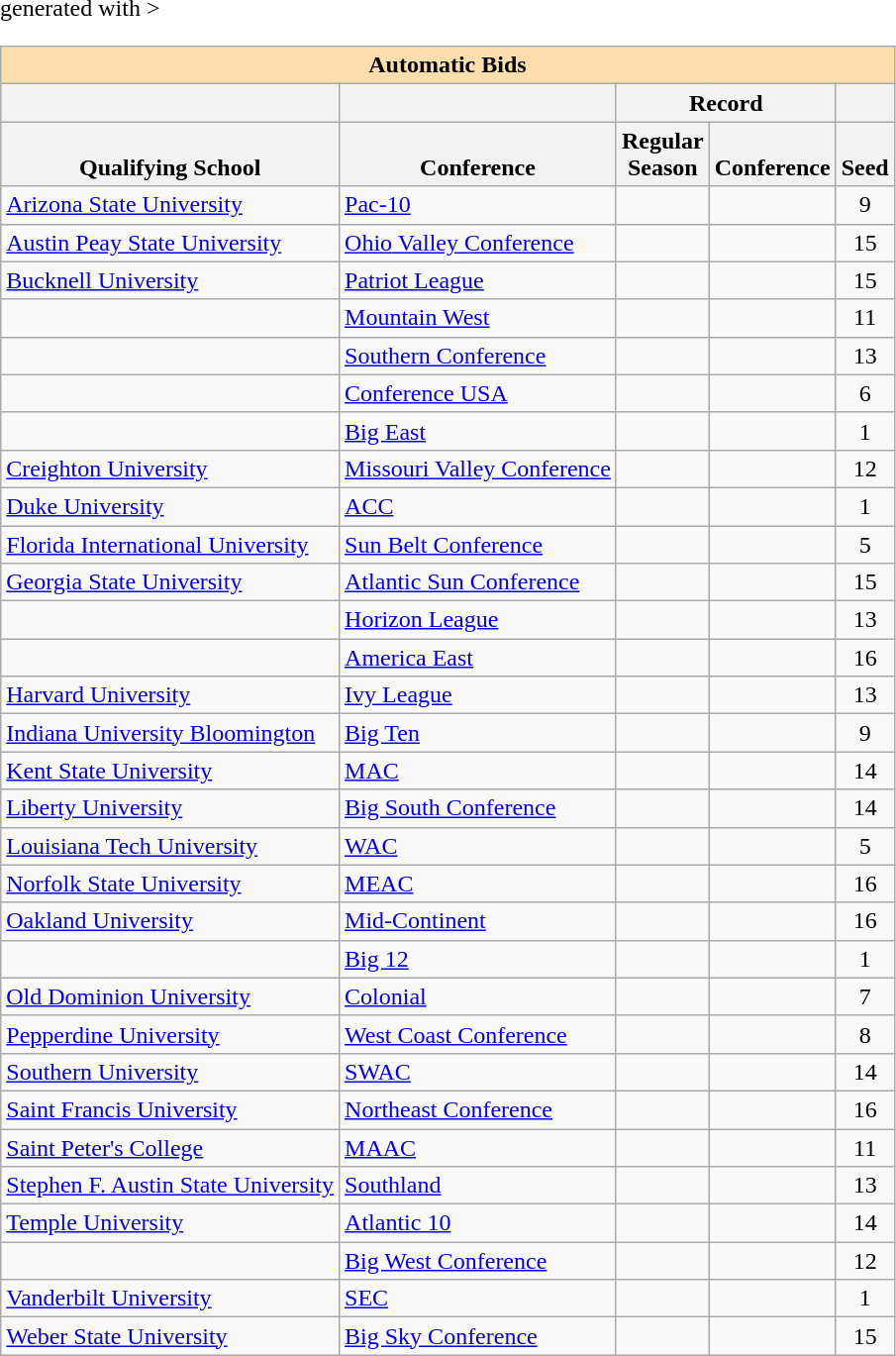<table class="wikitable sortable" <hiddentext>generated with   >
<tr>
<th style="background-color:#FFdead;font-weight:bold"   align="center" valign="bottom"  width="171" colspan="5" height="13">Automatic Bids</th>
</tr>
<tr>
<th height="13"    valign="bottom"> </th>
<th valign="bottom"> </th>
<th style="font-weight:bold"   colspan="2" align="center"  valign="bottom">Record</th>
<th valign="bottom"> </th>
</tr>
<tr style="font-weight:bold"   valign="bottom">
<th height="13">Qualifying School</th>
<th>Conference</th>
<th>Regular<br> Season</th>
<th>Conference</th>
<th>Seed</th>
</tr>
<tr>
<td height="13"  valign="bottom"><a href='#'>Arizona State University</a></td>
<td valign="bottom"><a href='#'>Pac-10</a></td>
<td align="center"  valign="bottom"></td>
<td align="center"  valign="bottom"></td>
<td align="center"  valign="bottom">9</td>
</tr>
<tr>
<td height="13"  valign="bottom"><a href='#'>Austin Peay State University</a></td>
<td valign="bottom"><a href='#'>Ohio Valley Conference</a></td>
<td align="center"  valign="bottom"></td>
<td align="center"  valign="bottom"></td>
<td align="center"  valign="bottom">15</td>
</tr>
<tr>
<td height="13"  valign="bottom"><a href='#'>Bucknell University</a></td>
<td valign="bottom"><a href='#'>Patriot League</a></td>
<td align="center"  valign="bottom"></td>
<td align="center"  valign="bottom"></td>
<td align="center"  valign="bottom">15</td>
</tr>
<tr>
<td height="13"  valign="bottom"></td>
<td valign="bottom"><a href='#'>Mountain West</a></td>
<td align="center"  valign="bottom"></td>
<td align="center"  valign="bottom"></td>
<td align="center"  valign="bottom">11</td>
</tr>
<tr>
<td height="13"  valign="bottom"></td>
<td valign="bottom"><a href='#'>Southern Conference</a></td>
<td align="center"  valign="bottom"></td>
<td align="center"  valign="bottom"></td>
<td align="center"  valign="bottom">13</td>
</tr>
<tr>
<td height="13"  valign="bottom"></td>
<td valign="bottom"><a href='#'>Conference USA</a></td>
<td align="center"  valign="bottom"></td>
<td align="center"  valign="bottom"></td>
<td align="center"  valign="bottom">6</td>
</tr>
<tr>
<td height="13"  valign="bottom"></td>
<td valign="bottom"><a href='#'>Big East</a></td>
<td align="center"  valign="bottom"></td>
<td align="center"  valign="bottom"></td>
<td align="center"  valign="bottom">1</td>
</tr>
<tr>
<td height="13"  valign="bottom"><a href='#'>Creighton University</a></td>
<td valign="bottom"><a href='#'>Missouri Valley Conference</a></td>
<td align="center"  valign="bottom"></td>
<td align="center"  valign="bottom"></td>
<td align="center"  valign="bottom">12</td>
</tr>
<tr>
<td height="13"  valign="bottom"><a href='#'>Duke University</a></td>
<td valign="bottom"><a href='#'>ACC</a></td>
<td align="center"  valign="bottom"></td>
<td align="center"  valign="bottom"></td>
<td align="center"  valign="bottom">1</td>
</tr>
<tr>
<td height="13"  valign="bottom"><a href='#'>Florida International University</a></td>
<td valign="bottom"><a href='#'>Sun Belt Conference</a></td>
<td align="center"  valign="bottom"></td>
<td align="center"  valign="bottom"></td>
<td align="center"  valign="bottom">5</td>
</tr>
<tr>
<td height="13"  valign="bottom"><a href='#'>Georgia State University</a></td>
<td valign="bottom"><a href='#'>Atlantic Sun Conference</a></td>
<td align="center"  valign="bottom"></td>
<td align="center"  valign="bottom"></td>
<td align="center"  valign="bottom">15</td>
</tr>
<tr>
<td height="13"  valign="bottom"></td>
<td valign="bottom"><a href='#'>Horizon League</a></td>
<td align="center"  valign="bottom"></td>
<td align="center"  valign="bottom"></td>
<td align="center"  valign="bottom">13</td>
</tr>
<tr>
<td height="13"  valign="bottom"></td>
<td valign="bottom"><a href='#'>America East</a></td>
<td align="center"  valign="bottom"></td>
<td align="center"  valign="bottom"></td>
<td align="center"  valign="bottom">16</td>
</tr>
<tr>
<td height="13"  valign="bottom"><a href='#'>Harvard University</a></td>
<td valign="bottom"><a href='#'>Ivy League</a></td>
<td align="center"  valign="bottom"></td>
<td align="center"  valign="bottom"></td>
<td align="center"  valign="bottom">13</td>
</tr>
<tr>
<td height="13"  valign="bottom"><a href='#'>Indiana University Bloomington</a></td>
<td valign="bottom"><a href='#'>Big Ten</a></td>
<td align="center"  valign="bottom"></td>
<td align="center"  valign="bottom"></td>
<td align="center"  valign="bottom">9</td>
</tr>
<tr>
<td height="13"  valign="bottom"><a href='#'>Kent State University</a></td>
<td valign="bottom"><a href='#'>MAC</a></td>
<td align="center"  valign="bottom"></td>
<td align="center"  valign="bottom"></td>
<td align="center"  valign="bottom">14</td>
</tr>
<tr>
<td height="13"  valign="bottom"><a href='#'>Liberty University</a></td>
<td valign="bottom"><a href='#'>Big South Conference</a></td>
<td align="center"  valign="bottom"></td>
<td align="center"  valign="bottom"></td>
<td align="center"  valign="bottom">14</td>
</tr>
<tr>
<td height="13"  valign="bottom"><a href='#'>Louisiana Tech University</a></td>
<td valign="bottom"><a href='#'>WAC</a></td>
<td align="center"  valign="bottom"></td>
<td align="center"  valign="bottom"></td>
<td align="center"  valign="bottom">5</td>
</tr>
<tr>
<td height="13"  valign="bottom"><a href='#'>Norfolk State University</a></td>
<td valign="bottom"><a href='#'>MEAC</a></td>
<td align="center"  valign="bottom"></td>
<td align="center"  valign="bottom"></td>
<td align="center"  valign="bottom">16</td>
</tr>
<tr>
<td height="13"  valign="bottom"><a href='#'>Oakland University</a></td>
<td valign="bottom"><a href='#'>Mid-Continent</a></td>
<td align="center"  valign="bottom"></td>
<td align="center"  valign="bottom"></td>
<td align="center"  valign="bottom">16</td>
</tr>
<tr>
<td height="13"  valign="bottom"></td>
<td valign="bottom"><a href='#'>Big 12</a></td>
<td align="center"  valign="bottom"></td>
<td align="center"  valign="bottom"></td>
<td align="center"  valign="bottom">1</td>
</tr>
<tr>
<td height="13"  valign="bottom"><a href='#'>Old Dominion University</a></td>
<td valign="bottom"><a href='#'>Colonial</a></td>
<td align="center"  valign="bottom"></td>
<td align="center"  valign="bottom"></td>
<td align="center"  valign="bottom">7</td>
</tr>
<tr>
<td height="13"  valign="bottom"><a href='#'>Pepperdine University</a></td>
<td valign="bottom"><a href='#'>West Coast Conference</a></td>
<td align="center"  valign="bottom"></td>
<td align="center"  valign="bottom"></td>
<td align="center"  valign="bottom">8</td>
</tr>
<tr>
<td height="13"  valign="bottom"><a href='#'>Southern University</a></td>
<td valign="bottom"><a href='#'>SWAC</a></td>
<td align="center"  valign="bottom"></td>
<td align="center"  valign="bottom"></td>
<td align="center"  valign="bottom">14</td>
</tr>
<tr>
<td height="13"  valign="bottom"><a href='#'>Saint Francis University</a></td>
<td valign="bottom"><a href='#'>Northeast Conference</a></td>
<td align="center"  valign="bottom"></td>
<td align="center"  valign="bottom"></td>
<td align="center"  valign="bottom">16</td>
</tr>
<tr>
<td height="13"  valign="bottom"><a href='#'>Saint Peter's College</a></td>
<td valign="bottom"><a href='#'>MAAC</a></td>
<td align="center"  valign="bottom"></td>
<td align="center"  valign="bottom"></td>
<td align="center"  valign="bottom">11</td>
</tr>
<tr>
<td height="13"  valign="bottom"><a href='#'>Stephen F. Austin State University</a></td>
<td valign="bottom"><a href='#'>Southland</a></td>
<td align="center"  valign="bottom"></td>
<td align="center"  valign="bottom"></td>
<td align="center"  valign="bottom">13</td>
</tr>
<tr>
<td height="13"  valign="bottom"><a href='#'>Temple University</a></td>
<td valign="bottom"><a href='#'>Atlantic 10</a></td>
<td align="center"  valign="bottom"></td>
<td align="center"  valign="bottom"></td>
<td align="center"  valign="bottom">14</td>
</tr>
<tr>
<td height="13"  valign="bottom"></td>
<td valign="bottom"><a href='#'>Big West Conference</a></td>
<td align="center"  valign="bottom"></td>
<td align="center"  valign="bottom"></td>
<td align="center"  valign="bottom">12</td>
</tr>
<tr>
<td height="13"  valign="bottom"><a href='#'>Vanderbilt University</a></td>
<td valign="bottom"><a href='#'>SEC</a></td>
<td align="center"  valign="bottom"></td>
<td align="center"  valign="bottom"></td>
<td align="center"  valign="bottom">1</td>
</tr>
<tr>
<td height="13"  valign="bottom"><a href='#'>Weber State University</a></td>
<td valign="bottom"><a href='#'>Big Sky Conference</a></td>
<td align="center"  valign="bottom"></td>
<td align="center"  valign="bottom"></td>
<td align="center"  valign="bottom">15</td>
</tr>
</table>
